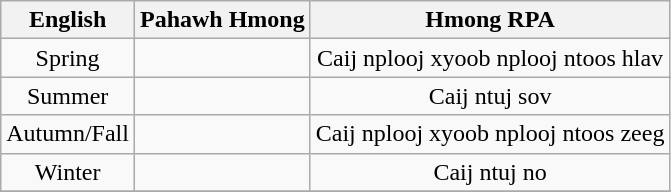<table class="wikitable">
<tr>
<th>English</th>
<th>Pahawh Hmong</th>
<th>Hmong RPA</th>
</tr>
<tr align="center">
<td>Spring</td>
<td></td>
<td>Caij nplooj xyoob nplooj ntoos hlav</td>
</tr>
<tr align="center">
<td>Summer</td>
<td></td>
<td>Caij ntuj sov</td>
</tr>
<tr align="center">
<td>Autumn/Fall</td>
<td></td>
<td>Caij nplooj xyoob nplooj ntoos zeeg</td>
</tr>
<tr align="center">
<td>Winter</td>
<td></td>
<td>Caij ntuj no</td>
</tr>
<tr align="center">
</tr>
</table>
